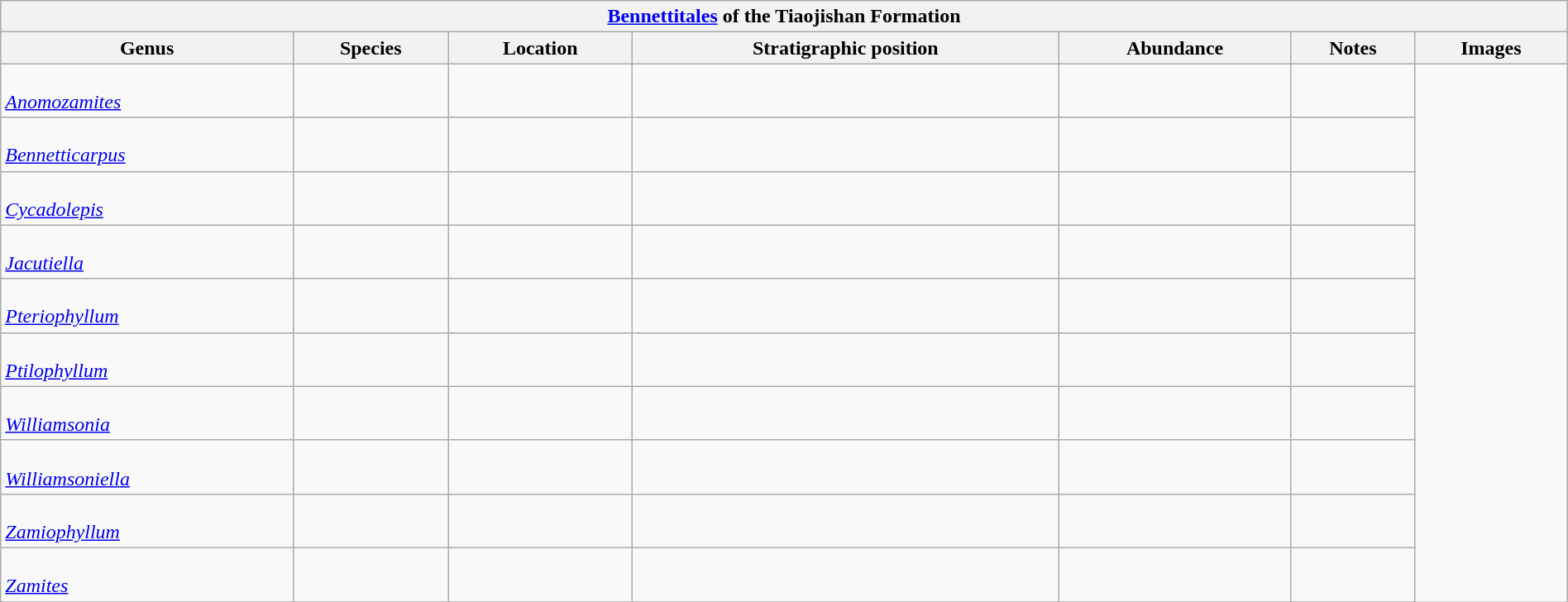<table class="wikitable" align="center" width="100%">
<tr>
<th colspan="7" align="center"><strong><a href='#'>Bennettitales</a> of the Tiaojishan Formation</strong></th>
</tr>
<tr>
<th>Genus</th>
<th>Species</th>
<th>Location</th>
<th>Stratigraphic position</th>
<th>Abundance</th>
<th>Notes</th>
<th>Images</th>
</tr>
<tr>
<td><br><em><a href='#'>Anomozamites</a></em></td>
<td></td>
<td></td>
<td></td>
<td></td>
<td></td>
<td rowspan="99"></td>
</tr>
<tr>
<td><br><em><a href='#'>Bennetticarpus</a></em></td>
<td></td>
<td></td>
<td></td>
<td></td>
<td></td>
</tr>
<tr>
<td><br><em><a href='#'>Cycadolepis</a></em></td>
<td></td>
<td></td>
<td></td>
<td></td>
<td></td>
</tr>
<tr>
<td><br><em><a href='#'>Jacutiella</a></em></td>
<td></td>
<td></td>
<td></td>
<td></td>
<td></td>
</tr>
<tr>
<td><br><em><a href='#'>Pteriophyllum</a></em></td>
<td></td>
<td></td>
<td></td>
<td></td>
<td></td>
</tr>
<tr>
<td><br><em><a href='#'>Ptilophyllum</a></em></td>
<td></td>
<td></td>
<td></td>
<td></td>
<td></td>
</tr>
<tr>
<td><br><em><a href='#'>Williamsonia</a></em></td>
<td></td>
<td></td>
<td></td>
<td></td>
<td></td>
</tr>
<tr>
<td><br><em><a href='#'>Williamsoniella</a></em></td>
<td></td>
<td></td>
<td></td>
<td></td>
<td></td>
</tr>
<tr>
<td><br><em><a href='#'>Zamiophyllum</a></em></td>
<td></td>
<td></td>
<td></td>
<td></td>
<td></td>
</tr>
<tr>
<td><br><em><a href='#'>Zamites</a></em></td>
<td></td>
<td></td>
<td></td>
<td></td>
<td></td>
</tr>
<tr>
</tr>
</table>
